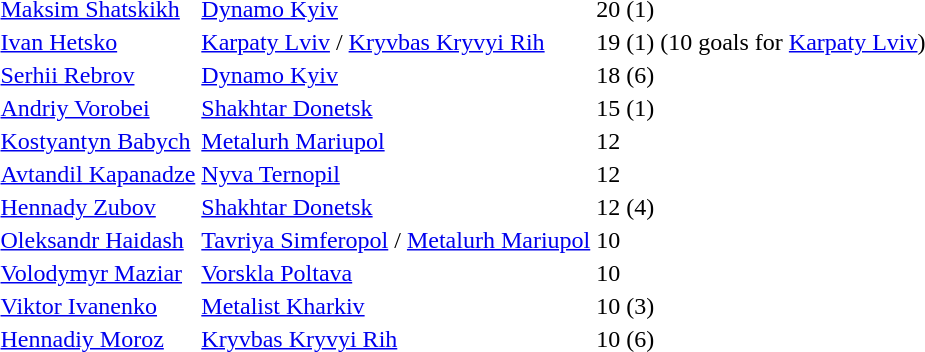<table>
<tr>
<td align="left"> <a href='#'>Maksim Shatskikh</a></td>
<td align="left"><a href='#'>Dynamo Kyiv</a></td>
<td>20 (1)</td>
</tr>
<tr>
<td align="left"> <a href='#'>Ivan Hetsko</a></td>
<td align="left"><a href='#'>Karpaty Lviv</a> / <a href='#'>Kryvbas Kryvyi Rih</a></td>
<td>19 (1) (10 goals for <a href='#'>Karpaty Lviv</a>)</td>
</tr>
<tr>
<td align="left"> <a href='#'>Serhii Rebrov</a></td>
<td align="left"><a href='#'>Dynamo Kyiv</a></td>
<td>18 (6)</td>
</tr>
<tr>
<td align="left"> <a href='#'>Andriy Vorobei</a></td>
<td align="left"><a href='#'>Shakhtar Donetsk</a></td>
<td>15 (1)</td>
</tr>
<tr>
<td align="left"> <a href='#'>Kostyantyn Babych</a></td>
<td align="left"><a href='#'>Metalurh Mariupol</a></td>
<td>12</td>
</tr>
<tr>
<td align="left"> <a href='#'>Avtandil Kapanadze</a></td>
<td align="left"><a href='#'>Nyva Ternopil</a></td>
<td>12</td>
</tr>
<tr>
<td align="left"> <a href='#'>Hennady Zubov</a></td>
<td align="left"><a href='#'>Shakhtar Donetsk</a></td>
<td>12 (4)</td>
</tr>
<tr>
<td align="left"> <a href='#'>Oleksandr Haidash</a></td>
<td align="left"><a href='#'>Tavriya Simferopol</a> / <a href='#'>Metalurh Mariupol</a></td>
<td>10</td>
</tr>
<tr>
<td align="left"> <a href='#'>Volodymyr Maziar</a></td>
<td align="left"><a href='#'>Vorskla Poltava</a></td>
<td>10</td>
</tr>
<tr>
<td align="left"> <a href='#'>Viktor Ivanenko</a></td>
<td align="left"><a href='#'>Metalist Kharkiv</a></td>
<td>10 (3)</td>
</tr>
<tr>
<td align="left"> <a href='#'>Hennadiy Moroz</a></td>
<td align="left"><a href='#'>Kryvbas Kryvyi Rih</a></td>
<td>10 (6)</td>
</tr>
</table>
